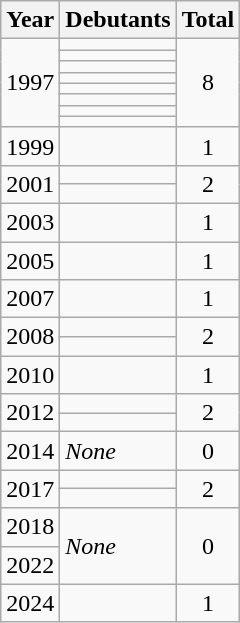<table class="wikitable">
<tr>
<th>Year</th>
<th>Debutants</th>
<th>Total</th>
</tr>
<tr>
<td rowspan=8>1997</td>
<td></td>
<td rowspan=8 align=center>8</td>
</tr>
<tr>
<td></td>
</tr>
<tr>
<td></td>
</tr>
<tr>
<td></td>
</tr>
<tr>
<td></td>
</tr>
<tr>
<td></td>
</tr>
<tr>
<td></td>
</tr>
<tr>
<td></td>
</tr>
<tr>
<td rowspan=1>1999</td>
<td></td>
<td rowspan=1 align=center>1</td>
</tr>
<tr>
<td rowspan=2>2001</td>
<td></td>
<td rowspan=2 align=center>2</td>
</tr>
<tr>
<td></td>
</tr>
<tr>
<td rowspan=1>2003</td>
<td></td>
<td rowspan=1 align=center>1</td>
</tr>
<tr>
<td rowspan=1>2005</td>
<td></td>
<td rowspan=1 align=center>1</td>
</tr>
<tr>
<td rowspan=1>2007</td>
<td></td>
<td rowspan=1 align=center>1</td>
</tr>
<tr>
<td rowspan=2>2008</td>
<td></td>
<td rowspan=2 align=center>2</td>
</tr>
<tr>
<td></td>
</tr>
<tr>
<td rowspan=1>2010</td>
<td></td>
<td rowspan=1 align=center>1</td>
</tr>
<tr>
<td rowspan=2>2012</td>
<td></td>
<td rowspan=2 align=center>2</td>
</tr>
<tr>
<td></td>
</tr>
<tr>
<td rowspan=1>2014</td>
<td><em>None</em></td>
<td rowspan=1 align=center>0</td>
</tr>
<tr>
<td rowspan=2>2017</td>
<td></td>
<td rowspan=2 align=center>2</td>
</tr>
<tr>
<td></td>
</tr>
<tr>
<td>2018</td>
<td rowspan=2><em>None</em></td>
<td rowspan=2 align=center>0</td>
</tr>
<tr>
<td>2022</td>
</tr>
<tr>
<td rowspan=1>2024</td>
<td></td>
<td rowspan=1 align=center>1</td>
</tr>
</table>
